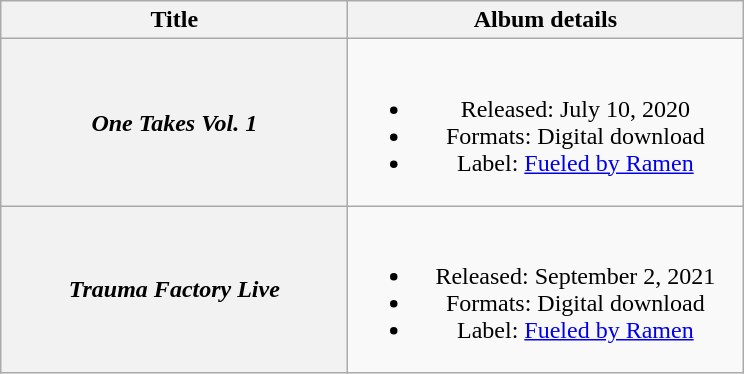<table class="wikitable plainrowheaders" style="text-align:center;">
<tr>
<th scope="col" style="width:14em;">Title</th>
<th scope="col" style="width:16em;">Album details</th>
</tr>
<tr>
<th scope="row"><em>One Takes Vol. 1</em></th>
<td><br><ul><li>Released: July 10, 2020</li><li>Formats: Digital download</li><li>Label: <a href='#'>Fueled by Ramen</a></li></ul></td>
</tr>
<tr>
<th scope="row"><em>Trauma Factory Live</em></th>
<td><br><ul><li>Released: September 2, 2021</li><li>Formats: Digital download</li><li>Label: <a href='#'>Fueled by Ramen</a></li></ul></td>
</tr>
</table>
